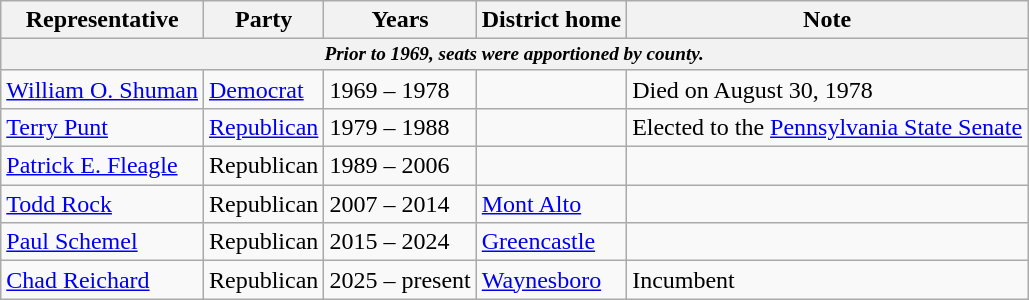<table class=wikitable>
<tr valign=bottom>
<th>Representative</th>
<th>Party</th>
<th>Years</th>
<th>District home</th>
<th>Note</th>
</tr>
<tr>
<th colspan=5 style="font-size: 80%;"><em>Prior to 1969, seats were apportioned by county.</em></th>
</tr>
<tr>
<td><a href='#'>William O. Shuman</a></td>
<td><a href='#'>Democrat</a></td>
<td>1969 – 1978</td>
<td></td>
<td>Died on August 30, 1978</td>
</tr>
<tr>
<td><a href='#'>Terry Punt</a></td>
<td><a href='#'>Republican</a></td>
<td>1979 – 1988</td>
<td></td>
<td>Elected to the <a href='#'>Pennsylvania State Senate</a></td>
</tr>
<tr>
<td><a href='#'>Patrick E. Fleagle</a></td>
<td>Republican</td>
<td>1989 – 2006</td>
<td></td>
<td></td>
</tr>
<tr>
<td><a href='#'>Todd Rock</a></td>
<td>Republican</td>
<td>2007 – 2014</td>
<td><a href='#'>Mont Alto</a></td>
<td></td>
</tr>
<tr>
<td><a href='#'>Paul Schemel</a></td>
<td>Republican</td>
<td>2015 – 2024</td>
<td><a href='#'>Greencastle</a></td>
<td></td>
</tr>
<tr>
<td><a href='#'>Chad Reichard</a></td>
<td>Republican</td>
<td>2025 – present</td>
<td><a href='#'>Waynesboro</a></td>
<td>Incumbent</td>
</tr>
</table>
